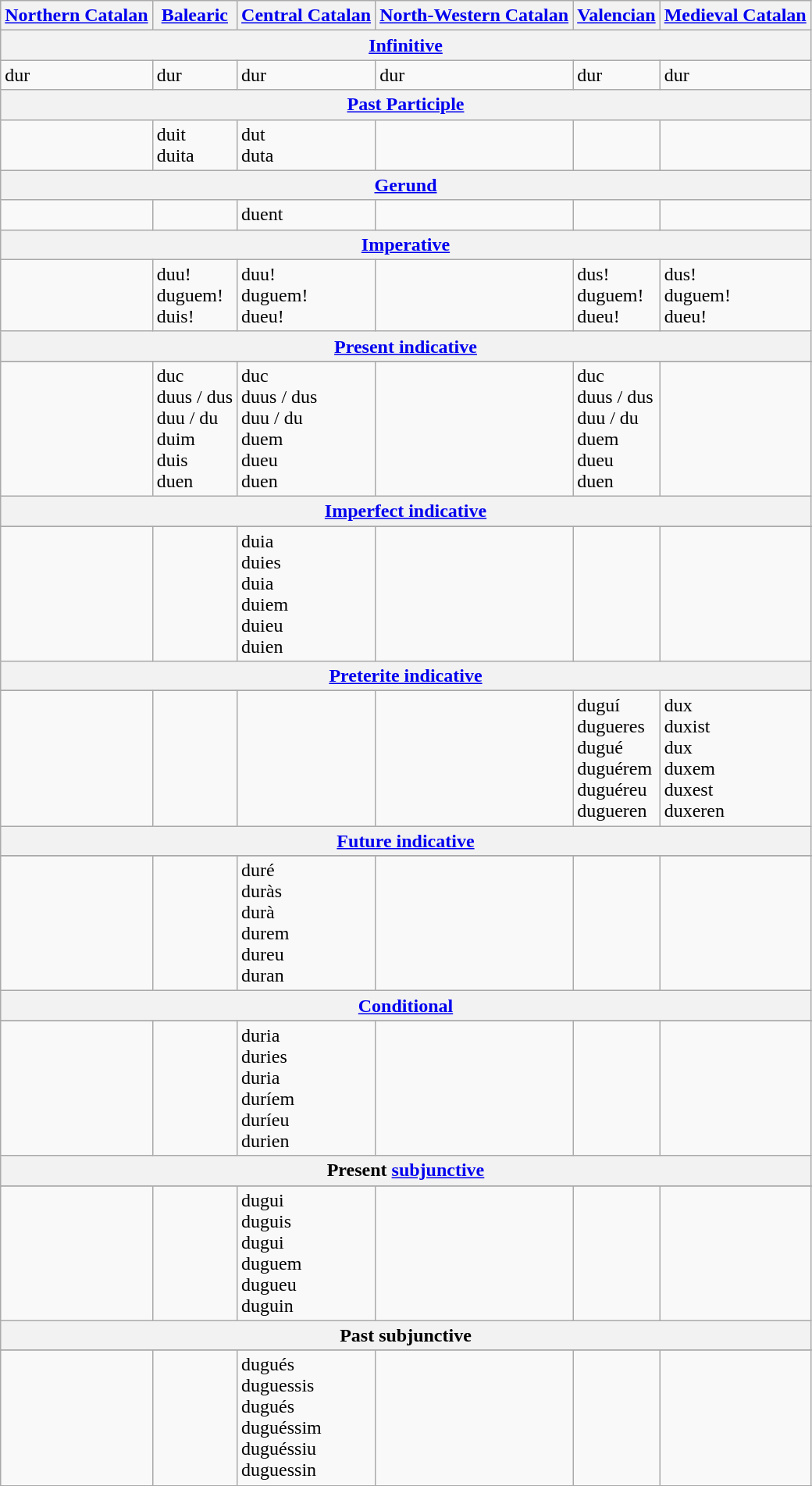<table class="wikitable">
<tr>
<th style="text-align: center;"><a href='#'>Northern Catalan</a></th>
<th><a href='#'>Balearic</a></th>
<th><a href='#'>Central Catalan</a></th>
<th><a href='#'>North-Western Catalan</a></th>
<th><a href='#'>Valencian</a></th>
<th><a href='#'>Medieval Catalan</a></th>
</tr>
<tr>
<th colspan="6" style="text-align: center;"><a href='#'>Infinitive</a></th>
</tr>
<tr>
<td>dur </td>
<td>dur </td>
<td>dur </td>
<td>dur </td>
<td>dur </td>
<td>dur </td>
</tr>
<tr>
<th colspan="6" style="text-align: center;"><a href='#'>Past Participle</a></th>
</tr>
<tr>
<td></td>
<td>duit <br>duita </td>
<td>dut <br>duta </td>
<td></td>
<td></td>
<td></td>
</tr>
<tr>
<th colspan="6" style="text-align: center;"><a href='#'>Gerund</a></th>
</tr>
<tr>
<td></td>
<td></td>
<td>duent</td>
<td></td>
<td></td>
<td></td>
</tr>
<tr>
<th colspan="6" style="text-align: center;"><a href='#'>Imperative</a></th>
</tr>
<tr>
<td></td>
<td>duu!<br>duguem!<br>duis!</td>
<td>duu!<br>duguem!<br>dueu!</td>
<td></td>
<td>dus!<br>duguem!<br>dueu!</td>
<td>dus!<br>duguem!<br>dueu!</td>
</tr>
<tr>
<th colspan="6" style="text-align: center;"><a href='#'>Present indicative</a></th>
</tr>
<tr>
</tr>
<tr>
<td></td>
<td>duc <br>duus  / dus <br>duu  / du <br>duim <br>duis <br>duen </td>
<td>duc <br>duus  / dus <br>duu  / du <br>duem <br>dueu <br>duen </td>
<td></td>
<td>duc <br>duus  / dus <br>duu  / du <br>duem <br>dueu <br>duen </td>
<td></td>
</tr>
<tr>
<th colspan="6" style="text-align: center;"><a href='#'>Imperfect indicative</a></th>
</tr>
<tr>
</tr>
<tr>
<td></td>
<td></td>
<td>duia<br>duies<br>duia<br>duiem<br>duieu<br>duien</td>
<td></td>
<td></td>
<td></td>
</tr>
<tr>
<th colspan="6" style="text-align: center;"><a href='#'>Preterite indicative</a></th>
</tr>
<tr>
</tr>
<tr>
<td></td>
<td></td>
<td></td>
<td></td>
<td>duguí<br>dugueres<br>dugué<br>duguérem<br>duguéreu<br>dugueren</td>
<td>dux<br>duxist<br>dux<br>duxem<br>duxest<br>duxeren</td>
</tr>
<tr>
<th colspan="6" style="text-align: center;"><a href='#'>Future indicative</a></th>
</tr>
<tr>
</tr>
<tr>
<td></td>
<td></td>
<td>duré<br>duràs<br>durà<br>durem<br>dureu<br>duran</td>
<td></td>
<td></td>
<td></td>
</tr>
<tr>
<th colspan="6" style="text-align: center;"><a href='#'>Conditional</a></th>
</tr>
<tr>
</tr>
<tr>
<td></td>
<td></td>
<td>duria<br>duries<br>duria<br>duríem<br>duríeu<br>durien</td>
<td></td>
<td></td>
<td></td>
</tr>
<tr>
<th colspan="6" style="text-align: center;">Present <a href='#'>subjunctive</a></th>
</tr>
<tr>
</tr>
<tr>
<td></td>
<td></td>
<td>dugui <br>duguis <br>dugui <br>duguem <br>dugueu <br>duguin </td>
<td></td>
<td></td>
<td></td>
</tr>
<tr>
<th colspan="6" style="text-align: center;">Past subjunctive</th>
</tr>
<tr>
</tr>
<tr>
<td></td>
<td></td>
<td>dugués<br>duguessis<br>dugués<br>duguéssim<br>duguéssiu<br>duguessin</td>
<td></td>
<td></td>
<td></td>
</tr>
<tr>
</tr>
</table>
